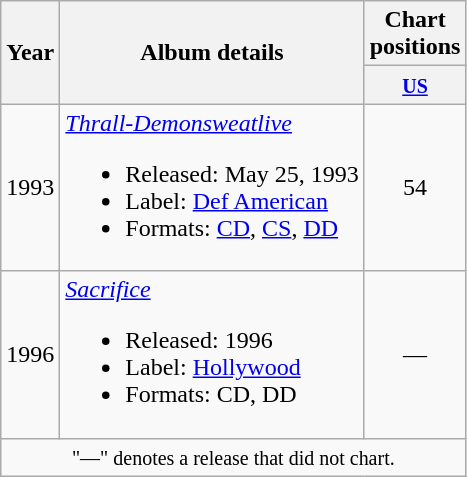<table class="wikitable">
<tr>
<th scope="col" rowspan="2">Year</th>
<th scope="col" rowspan="2">Album details</th>
<th scope="col" colspan="1">Chart positions</th>
</tr>
<tr>
<th scope="col" width="25"><small><a href='#'>US</a><br></small></th>
</tr>
<tr>
<td>1993</td>
<td><em><a href='#'>Thrall-Demonsweatlive</a></em><br><ul><li>Released: May 25, 1993</li><li>Label: <a href='#'>Def American</a></li><li>Formats: <a href='#'>CD</a>, <a href='#'>CS</a>, <a href='#'>DD</a></li></ul></td>
<td style="text-align:center;">54</td>
</tr>
<tr>
<td>1996</td>
<td><em><a href='#'>Sacrifice</a></em><br><ul><li>Released: 1996</li><li>Label: <a href='#'>Hollywood</a></li><li>Formats: CD, DD</li></ul></td>
<td style="text-align:center;">—</td>
</tr>
<tr>
<td align="center" colspan="30"><small>"—" denotes a release that did not chart.</small></td>
</tr>
</table>
